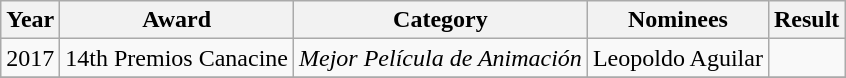<table class="wikitable">
<tr>
<th>Year</th>
<th>Award</th>
<th>Category</th>
<th>Nominees</th>
<th>Result</th>
</tr>
<tr>
<td>2017</td>
<td>14th Premios Canacine</td>
<td><em>Mejor Película de Animación</em></td>
<td>Leopoldo Aguilar</td>
<td></td>
</tr>
<tr>
</tr>
</table>
